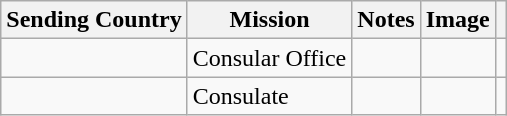<table class="wikitable sortable">
<tr>
<th scope="col">Sending Country</th>
<th scope="col">Mission</th>
<th class="unsortable" scope="col">Notes</th>
<th>Image</th>
<th class="unsortable" scope="col"></th>
</tr>
<tr>
<td></td>
<td>Consular Office</td>
<td></td>
<td></td>
<td></td>
</tr>
<tr>
<td></td>
<td>Consulate</td>
<td></td>
<td></td>
<td></td>
</tr>
</table>
